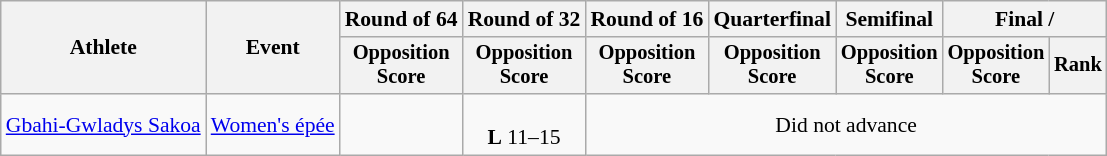<table class="wikitable" style="font-size:90%">
<tr>
<th rowspan=2>Athlete</th>
<th rowspan=2>Event</th>
<th>Round of 64</th>
<th>Round of 32</th>
<th>Round of 16</th>
<th>Quarterfinal</th>
<th>Semifinal</th>
<th colspan=2>Final / </th>
</tr>
<tr style="font-size:95%">
<th>Opposition<br>Score</th>
<th>Opposition<br>Score</th>
<th>Opposition<br>Score</th>
<th>Opposition<br>Score</th>
<th>Opposition<br>Score</th>
<th>Opposition<br>Score</th>
<th>Rank</th>
</tr>
<tr align=center>
<td align=left><a href='#'>Gbahi-Gwladys Sakoa</a></td>
<td align=left><a href='#'>Women's épée</a></td>
<td></td>
<td><br><strong>L</strong> 11–15</td>
<td colspan=5>Did not advance</td>
</tr>
</table>
